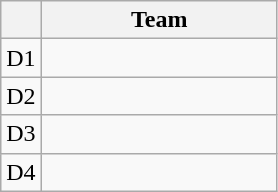<table class="wikitable" style="display:inline-table;">
<tr>
<th></th>
<th width=150>Team</th>
</tr>
<tr>
<td align=center>D1</td>
<td></td>
</tr>
<tr>
<td align=center>D2</td>
<td></td>
</tr>
<tr>
<td align=center>D3</td>
<td></td>
</tr>
<tr>
<td align=center>D4</td>
<td></td>
</tr>
</table>
